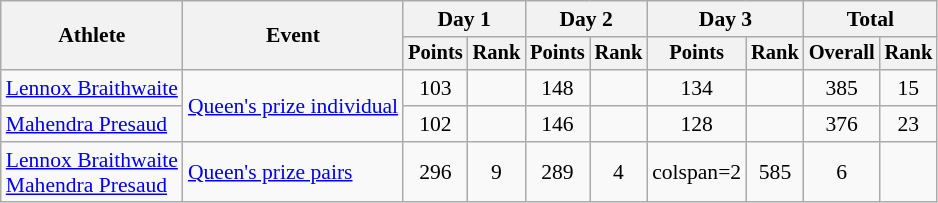<table class="wikitable" style="font-size:90%">
<tr>
<th rowspan=2>Athlete</th>
<th rowspan=2>Event</th>
<th colspan=2>Day 1</th>
<th colspan=2>Day 2</th>
<th colspan=2>Day 3</th>
<th colspan=2>Total</th>
</tr>
<tr style="font-size:95%">
<th>Points</th>
<th>Rank</th>
<th>Points</th>
<th>Rank</th>
<th>Points</th>
<th>Rank</th>
<th>Overall</th>
<th>Rank</th>
</tr>
<tr align=center>
<td align=left><a href='#'>Lennox Braithwaite</a></td>
<td align=left rowspan="2"><a href='#'>Queen's prize individual</a></td>
<td>103</td>
<td></td>
<td>148</td>
<td></td>
<td>134</td>
<td></td>
<td>385</td>
<td>15</td>
</tr>
<tr align=center>
<td align=left><a href='#'>Mahendra Presaud</a></td>
<td>102</td>
<td></td>
<td>146</td>
<td></td>
<td>128</td>
<td></td>
<td>376</td>
<td>23</td>
</tr>
<tr align=center>
<td align=left><a href='#'>Lennox Braithwaite</a><br><a href='#'>Mahendra Presaud</a></td>
<td align=left><a href='#'>Queen's prize pairs</a></td>
<td>296</td>
<td>9</td>
<td>289</td>
<td>4</td>
<td>colspan=2 </td>
<td>585</td>
<td>6</td>
</tr>
</table>
